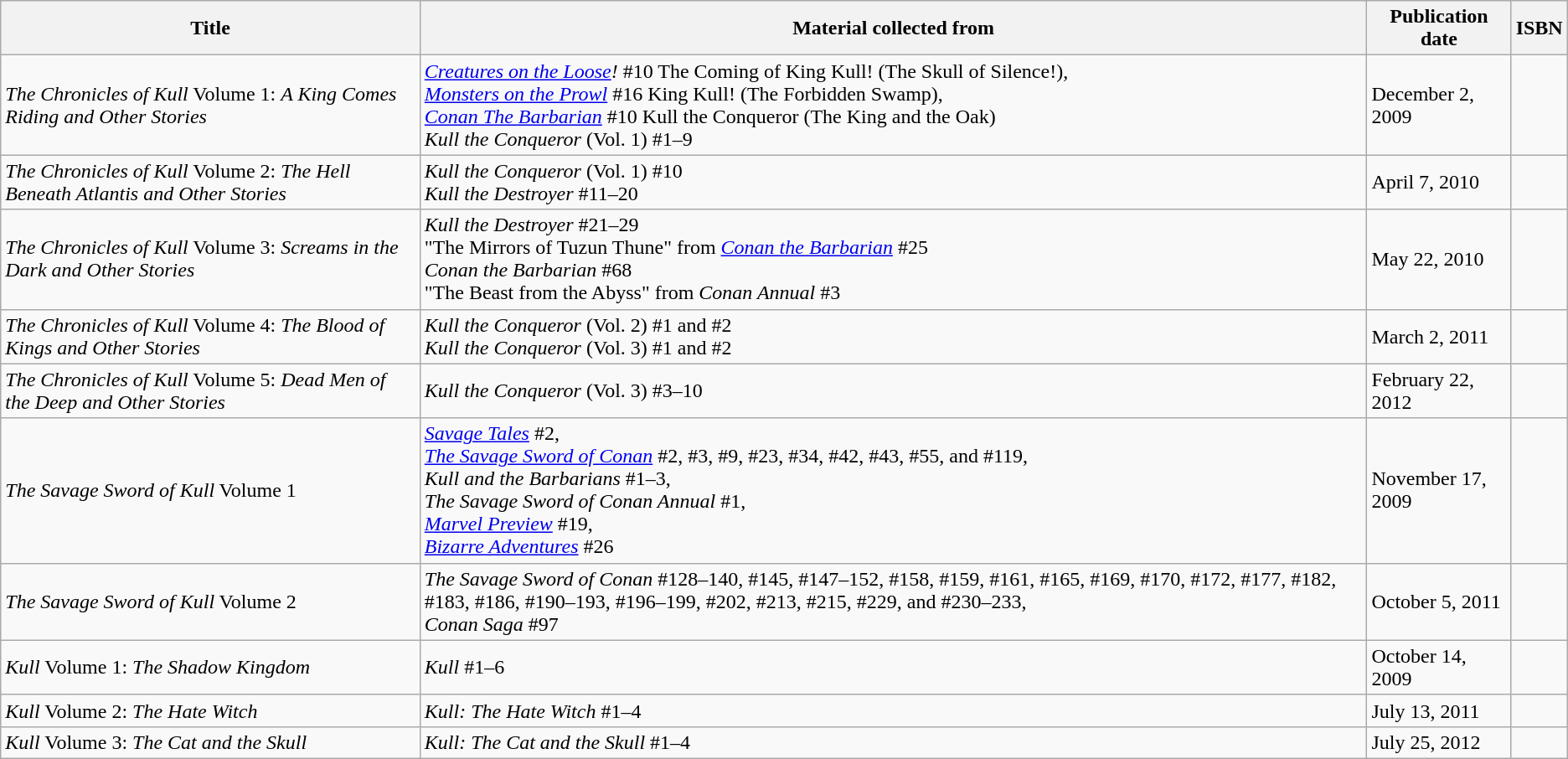<table class="wikitable">
<tr>
<th>Title</th>
<th>Material collected from</th>
<th>Publication date</th>
<th>ISBN</th>
</tr>
<tr>
<td><em>The Chronicles of Kull</em> Volume 1: <em>A King Comes Riding and Other Stories</em></td>
<td><em><a href='#'>Creatures on the Loose</a>!</em> #10 The Coming of King Kull! (The Skull of Silence!),<br><em><a href='#'>Monsters on the Prowl</a></em> #16 King Kull! (The Forbidden Swamp),<br><em><a href='#'>Conan The Barbarian</a></em> #10 Kull the Conqueror (The King and the Oak) <br><em>Kull the Conqueror</em> (Vol. 1) #1–9</td>
<td>December 2, 2009</td>
<td></td>
</tr>
<tr>
<td><em>The Chronicles of Kull</em> Volume 2: <em>The Hell Beneath Atlantis and Other Stories</em></td>
<td><em>Kull the Conqueror</em> (Vol. 1) #10 <br><em>Kull the Destroyer</em> #11–20</td>
<td>April 7, 2010</td>
<td></td>
</tr>
<tr>
<td><em>The Chronicles of Kull</em> Volume 3: <em>Screams in the Dark and Other Stories</em></td>
<td><em>Kull the Destroyer</em> #21–29<br>"The Mirrors of Tuzun Thune" from <em><a href='#'>Conan the Barbarian</a></em> #25<br><em>Conan the Barbarian</em> #68<br>"The Beast from the Abyss" from <em>Conan Annual</em> #3</td>
<td>May 22, 2010</td>
<td></td>
</tr>
<tr>
<td><em>The Chronicles of Kull</em> Volume 4: <em>The Blood of Kings and Other Stories</em></td>
<td><em>Kull the Conqueror</em> (Vol. 2) #1 and #2<br><em>Kull the Conqueror</em> (Vol. 3) #1 and #2</td>
<td>March 2, 2011</td>
<td></td>
</tr>
<tr>
<td><em>The Chronicles of Kull</em> Volume 5: <em>Dead Men of the Deep and Other Stories</em></td>
<td><em>Kull the Conqueror</em> (Vol. 3) #3–10</td>
<td>February 22, 2012</td>
<td></td>
</tr>
<tr>
<td><em>The Savage Sword of Kull</em> Volume 1</td>
<td><em><a href='#'>Savage Tales</a></em> #2,<br><em><a href='#'>The Savage Sword of Conan</a></em> #2, #3, #9, #23, #34, #42, #43, #55, and #119,<br><em>Kull and the Barbarians</em> #1–3,<br><em>The Savage Sword of Conan Annual</em> #1,<br><em><a href='#'>Marvel Preview</a></em> #19,<br><em><a href='#'>Bizarre Adventures</a></em> #26</td>
<td>November 17, 2009</td>
<td></td>
</tr>
<tr>
<td><em>The Savage Sword of Kull</em> Volume 2</td>
<td><em>The Savage Sword of Conan</em> #128–140, #145, #147–152, #158, #159, #161, #165, #169, #170, #172, #177, #182, #183, #186, #190–193, #196–199, #202, #213, #215, #229, and #230–233, <br><em>Conan Saga</em> #97</td>
<td>October 5, 2011</td>
<td></td>
</tr>
<tr>
<td><em>Kull</em> Volume 1: <em>The Shadow Kingdom</em></td>
<td><em>Kull</em> #1–6</td>
<td>October 14, 2009</td>
<td></td>
</tr>
<tr>
<td><em>Kull</em> Volume 2: <em>The Hate Witch</em></td>
<td><em>Kull: The Hate Witch</em> #1–4</td>
<td>July 13, 2011</td>
<td></td>
</tr>
<tr>
<td><em>Kull</em> Volume 3: <em>The Cat and the Skull</em></td>
<td><em>Kull: The Cat and the Skull</em> #1–4</td>
<td>July 25, 2012</td>
<td></td>
</tr>
</table>
